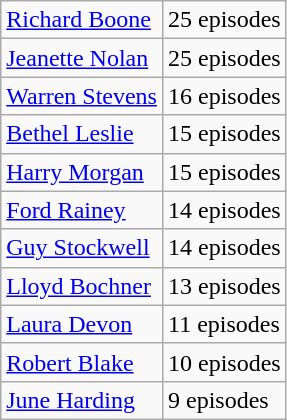<table class="wikitable">
<tr>
<td><a href='#'>Richard Boone</a></td>
<td>25 episodes</td>
</tr>
<tr>
<td><a href='#'>Jeanette Nolan</a></td>
<td>25 episodes</td>
</tr>
<tr>
<td><a href='#'>Warren Stevens</a></td>
<td>16 episodes</td>
</tr>
<tr>
<td><a href='#'>Bethel Leslie</a></td>
<td>15 episodes</td>
</tr>
<tr>
<td><a href='#'>Harry Morgan</a></td>
<td>15 episodes</td>
</tr>
<tr>
<td><a href='#'>Ford Rainey</a></td>
<td>14 episodes</td>
</tr>
<tr>
<td><a href='#'>Guy Stockwell</a></td>
<td>14 episodes</td>
</tr>
<tr>
<td><a href='#'>Lloyd Bochner</a></td>
<td>13 episodes</td>
</tr>
<tr>
<td><a href='#'>Laura Devon</a></td>
<td>11 episodes</td>
</tr>
<tr>
<td><a href='#'>Robert Blake</a></td>
<td>10 episodes</td>
</tr>
<tr>
<td><a href='#'>June Harding</a></td>
<td>9 episodes</td>
</tr>
</table>
